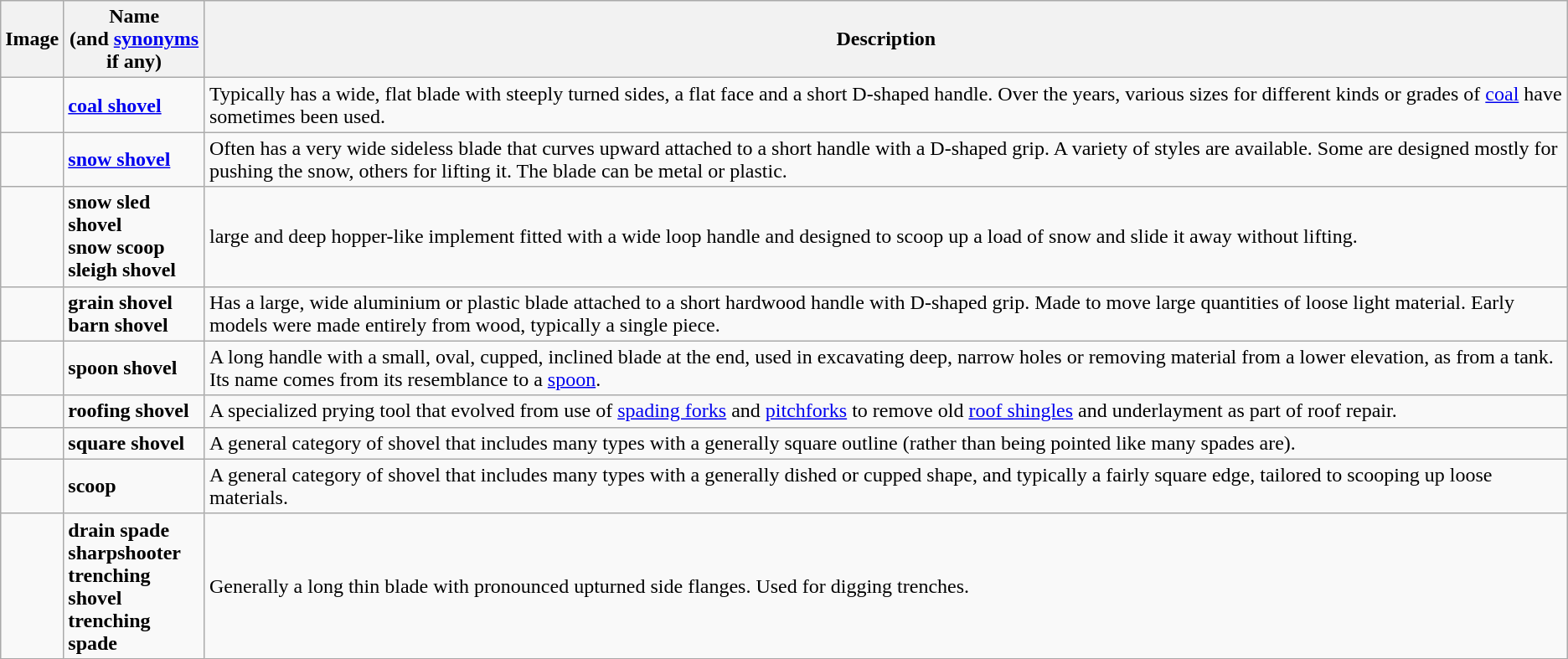<table class="wikitable sortable">
<tr>
<th ! class="unsortable">Image</th>
<th>Name<br> (and <a href='#'>synonyms</a> <br>if any)</th>
<th ! class="unsortable">Description</th>
</tr>
<tr>
<td></td>
<td><strong><a href='#'>coal shovel</a></strong></td>
<td>Typically has a wide, flat blade with steeply turned sides, a flat face and a short D-shaped handle. Over the years, various sizes for different kinds or grades of <a href='#'>coal</a> have sometimes been used.</td>
</tr>
<tr>
<td></td>
<td><strong><a href='#'>snow shovel</a></strong></td>
<td>Often has a very wide sideless blade that curves upward attached to a short handle with a D-shaped grip. A variety of styles are available. Some are designed mostly for pushing the snow, others for lifting it. The blade can be metal or plastic.</td>
</tr>
<tr>
<td></td>
<td><strong>snow sled shovel</strong> <br> <strong>snow scoop</strong> <br> <strong>sleigh shovel</strong></td>
<td>large and deep hopper-like implement fitted with a wide loop handle and designed to scoop up a load of snow and slide it away without lifting.</td>
</tr>
<tr>
<td></td>
<td><strong>grain shovel</strong> <br><strong>barn shovel</strong></td>
<td>Has a large, wide aluminium or plastic blade attached to a short hardwood handle with D-shaped grip. Made to move large quantities of loose light material. Early models were made entirely from wood, typically a single piece.</td>
</tr>
<tr>
<td></td>
<td><strong>spoon shovel</strong></td>
<td>A long handle with a small, oval, cupped, inclined blade at the end, used in excavating deep, narrow holes or removing material from a lower elevation, as from a tank. Its name comes from its resemblance to a <a href='#'>spoon</a>.</td>
</tr>
<tr>
<td></td>
<td><strong>roofing shovel</strong></td>
<td>A specialized prying tool that evolved from use of <a href='#'>spading forks</a> and <a href='#'>pitchforks</a> to remove old <a href='#'>roof shingles</a> and underlayment as part of roof repair.</td>
</tr>
<tr>
<td></td>
<td><strong>square shovel</strong></td>
<td>A general category of shovel that includes many types with a generally square outline (rather than being pointed like many spades are).</td>
</tr>
<tr>
<td></td>
<td><strong>scoop</strong></td>
<td>A general category of shovel that includes many types with a generally dished or cupped shape, and typically a fairly square edge, tailored to scooping up loose materials.</td>
</tr>
<tr>
<td></td>
<td><strong>drain spade</strong> <br><strong>sharpshooter</strong> <br><strong>trenching shovel</strong> <br><strong>trenching spade</strong></td>
<td>Generally a long thin blade with pronounced upturned side flanges. Used for digging trenches.</td>
</tr>
</table>
